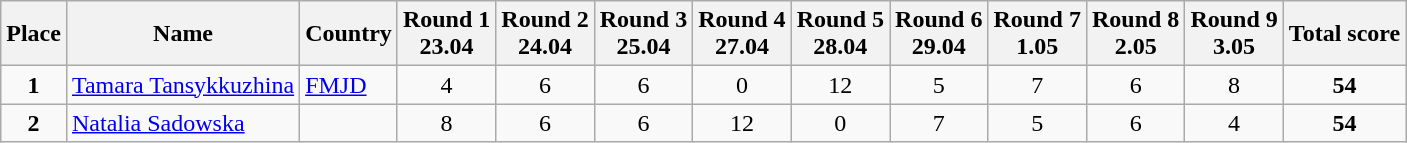<table class="wikitable">
<tr>
<th>Place</th>
<th>Name</th>
<th>Country</th>
<th>Round 1<br>23.04</th>
<th>Round 2<br>24.04</th>
<th>Round 3<br>25.04</th>
<th>Round 4<br>27.04</th>
<th>Round 5<br>28.04</th>
<th>Round 6<br>29.04</th>
<th>Round 7<br>1.05</th>
<th>Round 8<br>2.05</th>
<th>Round 9<br>3.05</th>
<th>Total score</th>
</tr>
<tr align="center">
<td><strong>1</strong></td>
<td align="left"><a href='#'>Tamara Tansykkuzhina</a></td>
<td align=left><a href='#'>FMJD</a></td>
<td>4</td>
<td>6</td>
<td>6</td>
<td>0</td>
<td>12</td>
<td>5</td>
<td>7</td>
<td>6</td>
<td>8</td>
<td><strong>54</strong></td>
</tr>
<tr align="center">
<td><strong>2</strong></td>
<td align=left><a href='#'>Natalia Sadowska</a></td>
<td align=left></td>
<td>8</td>
<td>6</td>
<td>6</td>
<td>12</td>
<td>0</td>
<td>7</td>
<td>5</td>
<td>6</td>
<td>4</td>
<td><strong>54</strong></td>
</tr>
</table>
